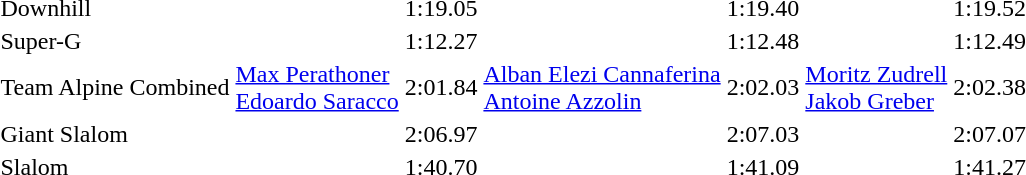<table>
<tr>
<td>Downhill</td>
<td></td>
<td>1:19.05</td>
<td></td>
<td>1:19.40</td>
<td></td>
<td>1:19.52</td>
</tr>
<tr>
<td>Super-G</td>
<td></td>
<td>1:12.27</td>
<td></td>
<td>1:12.48</td>
<td></td>
<td>1:12.49</td>
</tr>
<tr>
<td>Team Alpine Combined</td>
<td><a href='#'>Max Perathoner</a><br><a href='#'>Edoardo Saracco</a><br></td>
<td>2:01.84</td>
<td><a href='#'>Alban Elezi Cannaferina</a><br><a href='#'>Antoine Azzolin</a><br></td>
<td>2:02.03</td>
<td><a href='#'>Moritz Zudrell</a><br><a href='#'>Jakob Greber</a><br></td>
<td>2:02.38</td>
</tr>
<tr>
<td>Giant Slalom</td>
<td></td>
<td>2:06.97</td>
<td></td>
<td>2:07.03</td>
<td></td>
<td>2:07.07</td>
</tr>
<tr>
<td>Slalom</td>
<td></td>
<td>1:40.70</td>
<td></td>
<td>1:41.09</td>
<td></td>
<td>1:41.27</td>
</tr>
</table>
